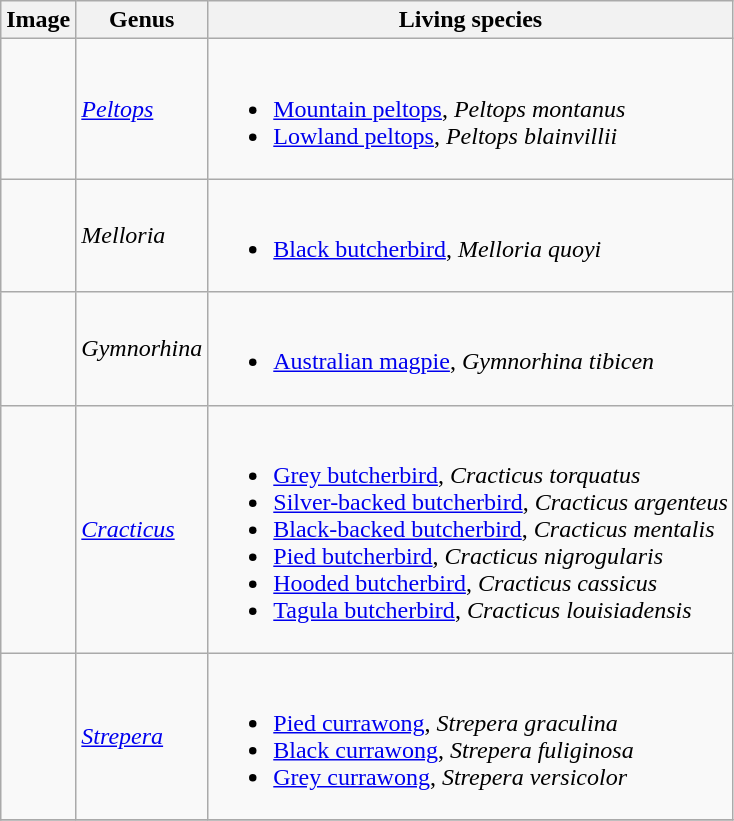<table class="wikitable">
<tr>
<th>Image</th>
<th>Genus</th>
<th>Living species</th>
</tr>
<tr>
<td></td>
<td><em><a href='#'>Peltops</a></em> </td>
<td><br><ul><li><a href='#'>Mountain peltops</a>, <em>Peltops montanus</em></li><li><a href='#'>Lowland peltops</a>, <em>Peltops blainvillii</em></li></ul></td>
</tr>
<tr>
<td></td>
<td><em>Melloria</em> </td>
<td><br><ul><li><a href='#'>Black butcherbird</a>, <em>Melloria quoyi</em></li></ul></td>
</tr>
<tr>
<td></td>
<td><em>Gymnorhina</em> </td>
<td><br><ul><li><a href='#'>Australian magpie</a>, <em>Gymnorhina tibicen</em></li></ul></td>
</tr>
<tr>
<td></td>
<td><em><a href='#'>Cracticus</a></em> </td>
<td><br><ul><li><a href='#'>Grey butcherbird</a>, <em>Cracticus torquatus</em></li><li><a href='#'>Silver-backed butcherbird</a>, <em>Cracticus argenteus</em></li><li><a href='#'>Black-backed butcherbird</a>, <em>Cracticus mentalis</em></li><li><a href='#'>Pied butcherbird</a>, <em>Cracticus nigrogularis</em></li><li><a href='#'>Hooded butcherbird</a>, <em>Cracticus cassicus</em></li><li><a href='#'>Tagula butcherbird</a>, <em>Cracticus louisiadensis</em></li></ul></td>
</tr>
<tr>
<td></td>
<td><em><a href='#'>Strepera</a></em> </td>
<td><br><ul><li><a href='#'>Pied currawong</a>, <em>Strepera graculina</em></li><li><a href='#'>Black currawong</a>, <em>Strepera fuliginosa</em></li><li><a href='#'>Grey currawong</a>, <em>Strepera versicolor</em></li></ul></td>
</tr>
<tr>
</tr>
</table>
